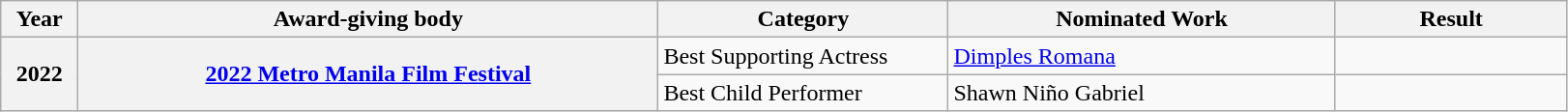<table Class="wikitable plainrowheaders sortable">
<tr>
<th Width=4%>Year</th>
<th Width=30%>Award-giving body</th>
<th Width=15%>Category</th>
<th Width=20%>Nominated Work</th>
<th Width=12%>Result</th>
</tr>
<tr>
<th scope="row" rowspan="2">2022</th>
<th rowspan="2"><a href='#'>2022 Metro Manila Film Festival</a></th>
<td>Best Supporting Actress</td>
<td><a href='#'>Dimples Romana</a></td>
<td></td>
</tr>
<tr>
<td>Best Child Performer</td>
<td>Shawn Niño Gabriel</td>
<td></td>
</tr>
</table>
